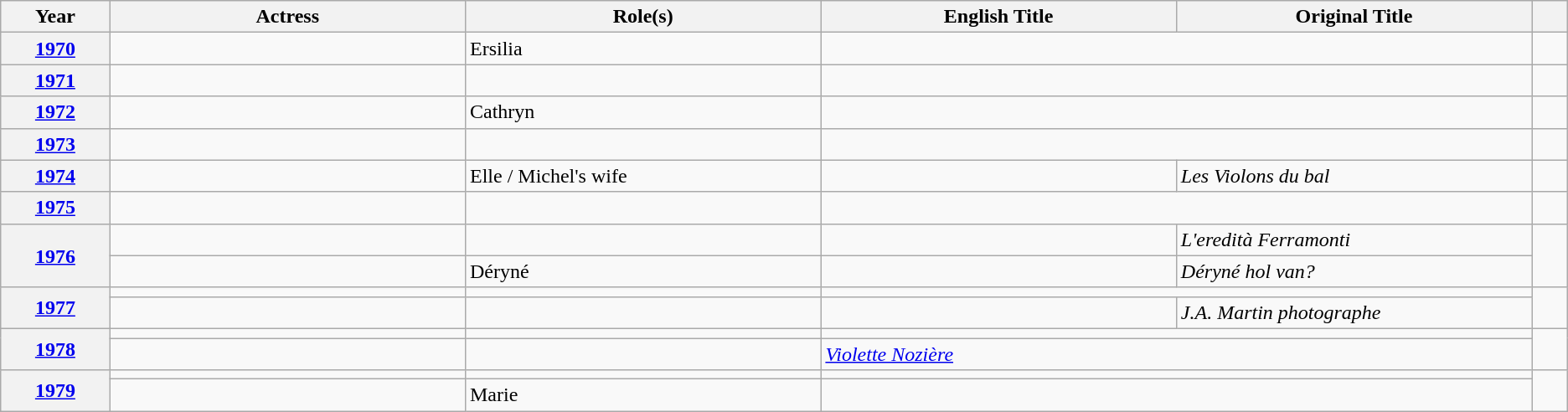<table class="wikitable unsortable">
<tr>
<th scope="col" style="width:3%;">Year</th>
<th scope="col" style="width:10%;">Actress</th>
<th scope="col" style="width:10%;">Role(s)</th>
<th scope="col" style="width:10%;">English Title</th>
<th scope="col" style="width:10%;">Original Title</th>
<th scope="col" style="width:1%;" class="unsortable"></th>
</tr>
<tr>
<th style="text-align:center;"><a href='#'>1970</a></th>
<td></td>
<td>Ersilia</td>
<td colspan="2"></td>
<td style="text-align:center;"></td>
</tr>
<tr>
<th style="text-align:center;"><a href='#'>1971</a></th>
<td></td>
<td></td>
<td colspan="2"></td>
<td style="text-align:center;"></td>
</tr>
<tr>
<th style="text-align:center;"><a href='#'>1972</a></th>
<td></td>
<td>Cathryn</td>
<td colspan="2"></td>
<td style="text-align:center;"></td>
</tr>
<tr>
<th style="text-align:center;"><a href='#'>1973</a></th>
<td></td>
<td></td>
<td colspan="2"></td>
<td style="text-align:center;"></td>
</tr>
<tr>
<th style="text-align:center;"><a href='#'>1974</a></th>
<td></td>
<td>Elle / Michel's wife</td>
<td></td>
<td><em> Les Violons du bal</em></td>
<td style="text-align:center;"></td>
</tr>
<tr>
<th style="text-align:center;"><a href='#'>1975</a></th>
<td></td>
<td></td>
<td colspan="2"></td>
<td style="text-align:center;"></td>
</tr>
<tr>
<th rowspan="2" style="text-align:center;"><a href='#'>1976</a></th>
<td></td>
<td></td>
<td></td>
<td><em>L'eredità Ferramonti</em></td>
<td rowspan="2" style="text-align:center;"></td>
</tr>
<tr>
<td></td>
<td>Déryné</td>
<td></td>
<td><em>Déryné hol van?</em></td>
</tr>
<tr>
<th rowspan="2" style="text-align:center;"><a href='#'>1977</a></th>
<td></td>
<td></td>
<td colspan="2"></td>
<td rowspan="2" style="text-align:center;"></td>
</tr>
<tr>
<td></td>
<td></td>
<td></td>
<td><em>J.A. Martin photographe</em></td>
</tr>
<tr>
<th rowspan="2" style="text-align:center;"><a href='#'>1978</a></th>
<td></td>
<td></td>
<td colspan="2"></td>
<td rowspan="2" style="text-align:center;"></td>
</tr>
<tr>
<td></td>
<td></td>
<td colspan="2"><em><a href='#'>Violette Nozière</a></em></td>
</tr>
<tr>
<th rowspan="2" style="text-align:center;"><a href='#'>1979</a></th>
<td></td>
<td></td>
<td colspan="2"></td>
<td rowspan="2" style="text-align:center;"><br></td>
</tr>
<tr>
<td> </td>
<td>Marie</td>
<td colspan="2"></td>
</tr>
</table>
